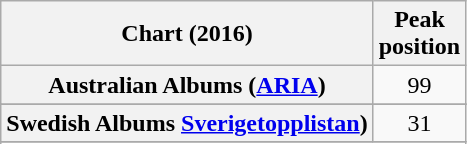<table class="wikitable sortable plainrowheaders" style="text-align:center">
<tr>
<th scope="col">Chart (2016)</th>
<th scope="col">Peak<br> position</th>
</tr>
<tr>
<th scope="row">Australian Albums (<a href='#'>ARIA</a>)</th>
<td>99</td>
</tr>
<tr>
</tr>
<tr>
</tr>
<tr>
</tr>
<tr>
</tr>
<tr>
</tr>
<tr>
</tr>
<tr>
<th scope="row">Swedish Albums <a href='#'>Sverigetopplistan</a>)</th>
<td>31</td>
</tr>
<tr>
</tr>
<tr>
</tr>
</table>
